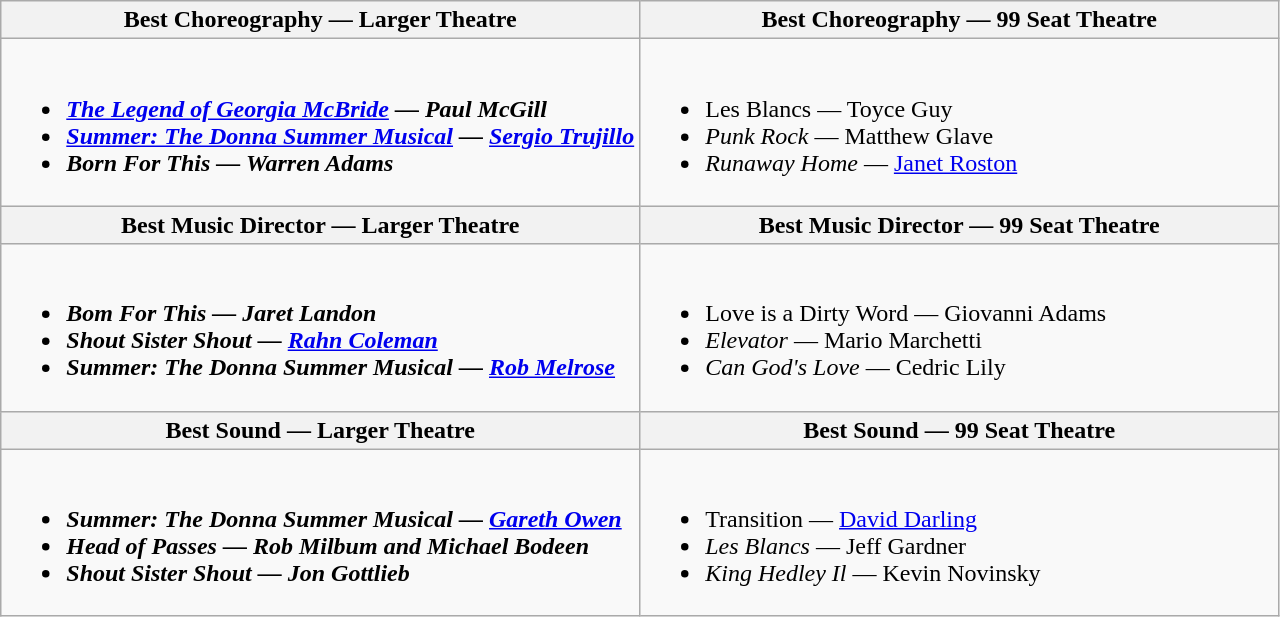<table class="wikitable">
<tr>
<th style="width=50%">Best Choreography — Larger Theatre</th>
<th style="width=50%">Best Choreography — 99 Seat Theatre</th>
</tr>
<tr>
<td valign="top" width="50%"><br><ul><li><strong><em><a href='#'>The Legend of Georgia McBride</a><em> — Paul McGill<strong></li><li></em><a href='#'>Summer: The Donna Summer Musical</a><em> — <a href='#'>Sergio Trujillo</a></li><li></em>Born For This<em> — Warren Adams</li></ul></td>
<td valign="top" width="50%"><br><ul><li></em></strong>Les Blancs</em> — Toyce Guy</strong></li><li><em>Punk Rock</em> — Matthew Glave</li><li><em>Runaway Home</em> — <a href='#'>Janet Roston</a></li></ul></td>
</tr>
<tr>
<th style="width=50%">Best Music Director — Larger Theatre</th>
<th style="width=50%">Best Music Director — 99 Seat Theatre</th>
</tr>
<tr>
<td valign="top" width="50%"><br><ul><li><strong><em>Bom For This<em> — Jaret Landon<strong></li><li></em>Shout Sister Shout<em> — <a href='#'>Rahn Coleman</a></li><li></em>Summer: The Donna Summer Musical<em> — <a href='#'>Rob Melrose</a></li></ul></td>
<td valign="top" width="50%"><br><ul><li></em></strong>Love is a Dirty Word</em> — Giovanni Adams</strong></li><li><em>Elevator</em> — Mario Marchetti</li><li><em>Can God's Love</em> — Cedric Lily</li></ul></td>
</tr>
<tr>
<th style="width=50%">Best Sound — Larger Theatre</th>
<th style="width=50%">Best Sound — 99 Seat Theatre</th>
</tr>
<tr>
<td valign="top" width="50%"><br><ul><li><strong><em>Summer: The Donna Summer Musical<em> — <a href='#'>Gareth Owen</a><strong></li><li></em>Head of Passes<em> — Rob Milbum and Michael Bodeen</li><li></em>Shout Sister Shout<em> — Jon Gottlieb</li></ul></td>
<td valign="top" width="50%"><br><ul><li></em></strong>Transition</em> — <a href='#'>David Darling</a></strong></li><li><em>Les Blancs</em> — Jeff Gardner</li><li><em>King Hedley Il</em> — Kevin Novinsky</li></ul></td>
</tr>
</table>
